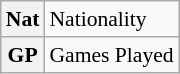<table class="wikitable" style="font-size:90%;">
<tr>
<th>Nat</th>
<td>Nationality</td>
</tr>
<tr>
<th>GP</th>
<td>Games Played</td>
</tr>
</table>
